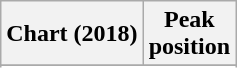<table class="wikitable sortable plainrowheaders" style="text-align:center;">
<tr>
<th scope="col">Chart (2018)</th>
<th scope="col">Peak<br>position</th>
</tr>
<tr>
</tr>
<tr>
</tr>
</table>
